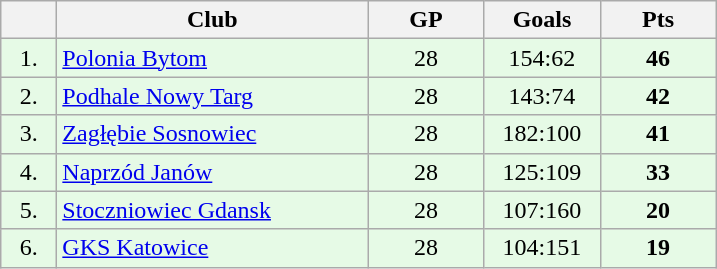<table class="wikitable">
<tr>
<th width="30"></th>
<th width="200">Club</th>
<th width="70">GP</th>
<th width="70">Goals</th>
<th width="70">Pts</th>
</tr>
<tr bgcolor="#e6fae6" align="center">
<td>1.</td>
<td align="left"><a href='#'>Polonia Bytom</a></td>
<td>28</td>
<td>154:62</td>
<td><strong>46</strong></td>
</tr>
<tr bgcolor="#e6fae6" align="center">
<td>2.</td>
<td align="left"><a href='#'>Podhale Nowy Targ</a></td>
<td>28</td>
<td>143:74</td>
<td><strong>42</strong></td>
</tr>
<tr bgcolor="#e6fae6" align="center">
<td>3.</td>
<td align="left"><a href='#'>Zagłębie Sosnowiec</a></td>
<td>28</td>
<td>182:100</td>
<td><strong>41</strong></td>
</tr>
<tr bgcolor="#e6fae6" align="center">
<td>4.</td>
<td align="left"><a href='#'>Naprzód Janów</a></td>
<td>28</td>
<td>125:109</td>
<td><strong>33</strong></td>
</tr>
<tr bgcolor="#e6fae6" align="center">
<td>5.</td>
<td align="left"><a href='#'>Stoczniowiec Gdansk</a></td>
<td>28</td>
<td>107:160</td>
<td><strong>20</strong></td>
</tr>
<tr bgcolor="#e6fae6" align="center">
<td>6.</td>
<td align="left"><a href='#'>GKS Katowice</a></td>
<td>28</td>
<td>104:151</td>
<td><strong>19</strong></td>
</tr>
</table>
